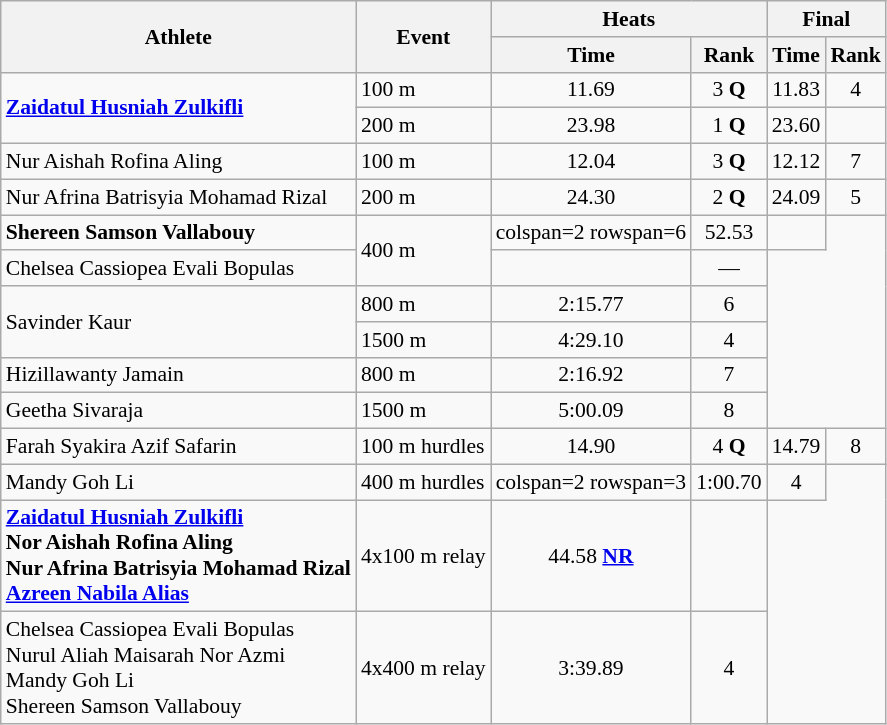<table class="wikitable" style="font-size:90%">
<tr>
<th rowspan="2">Athlete</th>
<th rowspan="2">Event</th>
<th colspan="2">Heats</th>
<th colspan="2">Final</th>
</tr>
<tr>
<th>Time</th>
<th>Rank</th>
<th>Time</th>
<th>Rank</th>
</tr>
<tr align="center">
<td align="left" rowspan=2><strong><a href='#'>Zaidatul Husniah Zulkifli</a></strong></td>
<td align="left">100 m</td>
<td>11.69</td>
<td>3 <strong>Q</strong></td>
<td>11.83</td>
<td>4</td>
</tr>
<tr align="center">
<td align="left">200 m</td>
<td>23.98</td>
<td>1 <strong>Q</strong></td>
<td>23.60</td>
<td></td>
</tr>
<tr align="center">
<td align="left">Nur Aishah Rofina Aling</td>
<td align="left">100 m</td>
<td>12.04</td>
<td>3 <strong>Q</strong></td>
<td>12.12</td>
<td>7</td>
</tr>
<tr align="center">
<td align="left">Nur Afrina Batrisyia Mohamad Rizal</td>
<td align="left">200 m</td>
<td>24.30</td>
<td>2 <strong>Q</strong></td>
<td>24.09</td>
<td>5</td>
</tr>
<tr align="center">
<td align="left"><strong>Shereen Samson Vallabouy</strong></td>
<td align="left" rowspan=2>400 m</td>
<td>colspan=2 rowspan=6 </td>
<td>52.53</td>
<td></td>
</tr>
<tr align="center">
<td align="left">Chelsea Cassiopea Evali Bopulas</td>
<td></td>
<td>—</td>
</tr>
<tr align="center">
<td align="left" rowspan=2>Savinder Kaur</td>
<td align="left">800 m</td>
<td>2:15.77</td>
<td>6</td>
</tr>
<tr align="center">
<td align="left">1500 m</td>
<td>4:29.10</td>
<td>4</td>
</tr>
<tr align="center">
<td align="left">Hizillawanty Jamain</td>
<td align="left">800 m</td>
<td>2:16.92</td>
<td>7</td>
</tr>
<tr align="center">
<td align="left">Geetha Sivaraja</td>
<td align="left">1500 m</td>
<td>5:00.09</td>
<td>8</td>
</tr>
<tr align="center">
<td align="left">Farah Syakira Azif Safarin</td>
<td align="left">100 m hurdles</td>
<td>14.90</td>
<td>4 <strong>Q</strong></td>
<td>14.79</td>
<td>8</td>
</tr>
<tr align="center">
<td align="left">Mandy Goh Li</td>
<td align="left">400 m hurdles</td>
<td>colspan=2 rowspan=3 </td>
<td>1:00.70</td>
<td>4</td>
</tr>
<tr align="center">
<td align="left"><strong><a href='#'>Zaidatul Husniah Zulkifli</a><br>Nor Aishah Rofina Aling<br>Nur Afrina Batrisyia Mohamad Rizal<br><a href='#'>Azreen Nabila Alias</a></strong></td>
<td align="left">4x100 m relay</td>
<td>44.58 <strong><a href='#'>NR</a></strong></td>
<td></td>
</tr>
<tr align="center">
<td align="left">Chelsea Cassiopea Evali Bopulas<br>Nurul Aliah Maisarah Nor Azmi<br>Mandy Goh Li<br>Shereen Samson Vallabouy</td>
<td align="left">4x400 m relay</td>
<td>3:39.89</td>
<td>4</td>
</tr>
</table>
